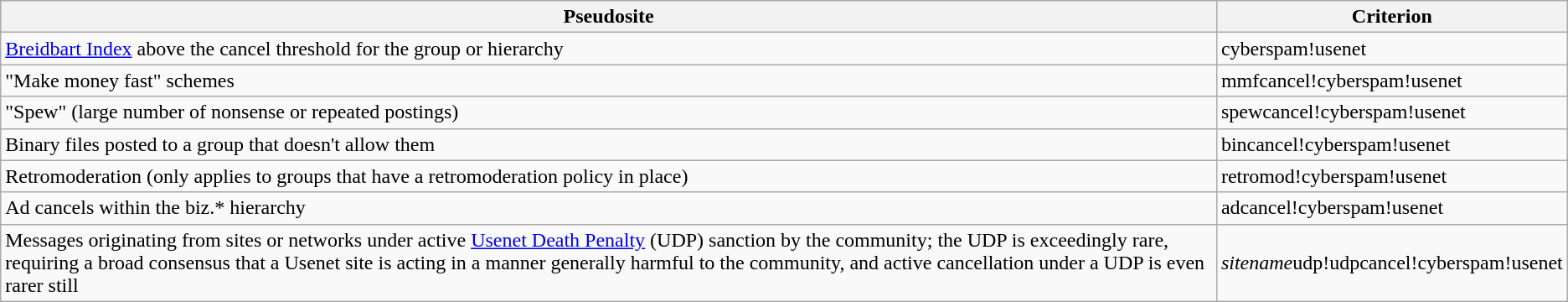<table class="wikitable">
<tr>
<th>Pseudosite</th>
<th>Criterion</th>
</tr>
<tr>
<td><a href='#'>Breidbart Index</a> above the cancel threshold for the group or hierarchy</td>
<td>cyberspam!usenet</td>
</tr>
<tr>
<td>"Make money fast" schemes</td>
<td>mmfcancel!cyberspam!usenet</td>
</tr>
<tr>
<td>"Spew" (large number of nonsense or repeated postings)</td>
<td>spewcancel!cyberspam!usenet</td>
</tr>
<tr>
<td>Binary files posted to a group that doesn't allow them</td>
<td>bincancel!cyberspam!usenet</td>
</tr>
<tr>
<td>Retromoderation (only applies to groups that have a retromoderation policy in place)</td>
<td>retromod!cyberspam!usenet</td>
</tr>
<tr>
<td>Ad cancels within the biz.* hierarchy</td>
<td>adcancel!cyberspam!usenet</td>
</tr>
<tr>
<td>Messages originating from sites or networks under active <a href='#'>Usenet Death Penalty</a> (UDP) sanction by the community; the UDP is exceedingly rare, requiring a broad consensus that a Usenet site is acting in a manner generally harmful to the community, and active cancellation under a UDP is even rarer still</td>
<td><em>sitename</em>udp!udpcancel!cyberspam!usenet</td>
</tr>
</table>
